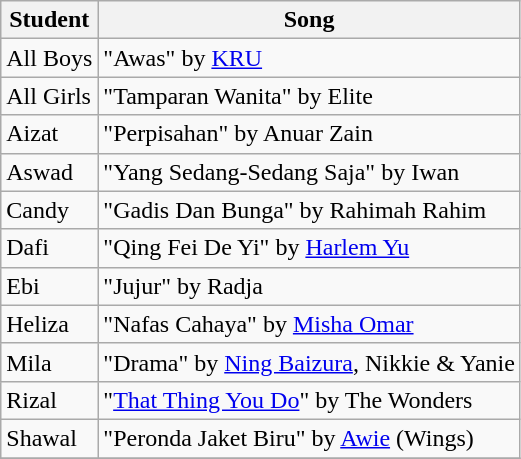<table class="wikitable">
<tr>
<th>Student</th>
<th>Song</th>
</tr>
<tr>
<td>All Boys</td>
<td>"Awas" by <a href='#'>KRU</a></td>
</tr>
<tr>
<td>All Girls</td>
<td>"Tamparan Wanita" by Elite</td>
</tr>
<tr>
<td>Aizat</td>
<td>"Perpisahan" by Anuar Zain</td>
</tr>
<tr>
<td>Aswad</td>
<td>"Yang Sedang-Sedang Saja" by Iwan</td>
</tr>
<tr>
<td>Candy</td>
<td>"Gadis Dan Bunga" by Rahimah Rahim</td>
</tr>
<tr>
<td>Dafi</td>
<td>"Qing Fei De Yi" by <a href='#'>Harlem Yu</a></td>
</tr>
<tr>
<td>Ebi</td>
<td>"Jujur" by Radja</td>
</tr>
<tr>
<td>Heliza</td>
<td>"Nafas Cahaya" by <a href='#'>Misha Omar</a></td>
</tr>
<tr>
<td>Mila</td>
<td>"Drama" by <a href='#'>Ning Baizura</a>, Nikkie & Yanie</td>
</tr>
<tr>
<td>Rizal</td>
<td>"<a href='#'>That Thing You Do</a>" by The Wonders</td>
</tr>
<tr>
<td>Shawal</td>
<td>"Peronda Jaket Biru" by <a href='#'>Awie</a> (Wings)</td>
</tr>
<tr>
</tr>
</table>
